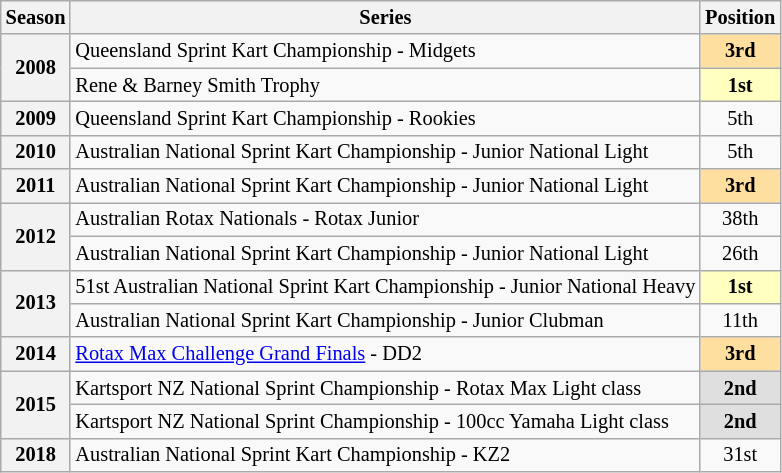<table class="wikitable" style="font-size: 85%; text-align:center">
<tr>
<th>Season</th>
<th>Series</th>
<th>Position</th>
</tr>
<tr>
<th rowspan=2>2008</th>
<td align="left">Queensland Sprint Kart Championship - Midgets</td>
<td style="background:#FFDF9F"><strong>3rd</strong></td>
</tr>
<tr>
<td align=left>Rene & Barney Smith Trophy</td>
<td align=center style="background:#FFFFBF;"><strong>1st</strong></td>
</tr>
<tr>
<th>2009</th>
<td align="left">Queensland Sprint Kart Championship - Rookies</td>
<td>5th</td>
</tr>
<tr>
<th>2010</th>
<td align="left">Australian National Sprint Kart Championship - Junior National Light</td>
<td>5th</td>
</tr>
<tr>
<th>2011</th>
<td align="left">Australian National Sprint Kart Championship - Junior National Light</td>
<td style="background:#FFDF9F"><strong>3rd</strong></td>
</tr>
<tr>
<th rowspan=2>2012</th>
<td align="left">Australian Rotax Nationals - Rotax Junior</td>
<td>38th</td>
</tr>
<tr>
<td align="left">Australian National Sprint Kart Championship - Junior National Light</td>
<td>26th</td>
</tr>
<tr>
<th rowspan=2>2013</th>
<td align="left">51st Australian National Sprint Kart Championship - Junior National Heavy</td>
<td style="background:#FFFFBF"><strong>1st</strong></td>
</tr>
<tr>
<td align="left">Australian National Sprint Kart Championship - Junior Clubman</td>
<td>11th</td>
</tr>
<tr>
<th>2014</th>
<td align="left"><a href='#'>Rotax Max Challenge Grand Finals</a> - DD2</td>
<td style="background:#FFDF9F"><strong>3rd</strong></td>
</tr>
<tr>
<th rowspan=2>2015</th>
<td align="left">Kartsport NZ National Sprint Championship - Rotax Max Light class</td>
<td style="background:#DFDFDF"><strong>2nd</strong></td>
</tr>
<tr>
<td align="left">Kartsport NZ National Sprint Championship - 100cc Yamaha Light class</td>
<td style="background:#DFDFDF"><strong>2nd</strong></td>
</tr>
<tr>
<th>2018</th>
<td align="left">Australian National Sprint Kart Championship - KZ2</td>
<td>31st</td>
</tr>
</table>
